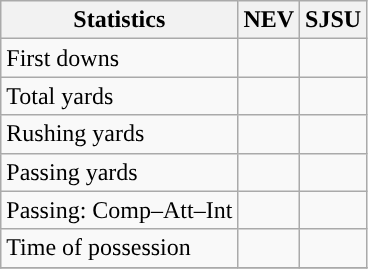<table class="wikitable" style="float: left;">
<tr>
<th>Statistics</th>
<th>NEV</th>
<th>SJSU</th>
</tr>
<tr>
<td>First downs</td>
<td></td>
<td></td>
</tr>
<tr>
<td>Total yards</td>
<td></td>
<td></td>
</tr>
<tr>
<td>Rushing yards</td>
<td></td>
<td></td>
</tr>
<tr>
<td>Passing yards</td>
<td></td>
<td></td>
</tr>
<tr>
<td>Passing: Comp–Att–Int</td>
<td></td>
<td></td>
</tr>
<tr>
<td>Time of possession</td>
<td></td>
<td></td>
</tr>
<tr>
</tr>
</table>
